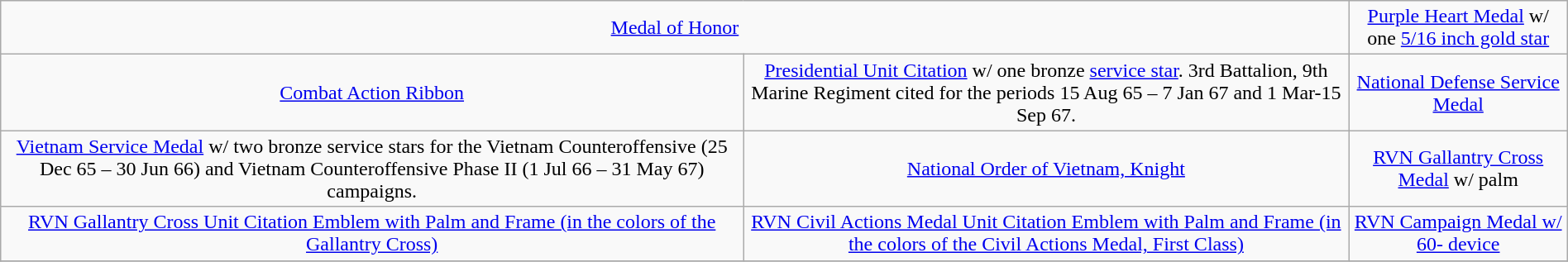<table class="wikitable" style="margin:1em auto; text-align:center;">
<tr>
<td colspan="2"><a href='#'>Medal of Honor</a></td>
<td><a href='#'>Purple Heart Medal</a> w/ one <a href='#'>5/16 inch gold star</a></td>
</tr>
<tr>
<td><a href='#'>Combat Action Ribbon</a></td>
<td><a href='#'>Presidential Unit Citation</a> w/ one bronze <a href='#'>service star</a>.  3rd Battalion, 9th Marine Regiment cited for the periods 15 Aug 65 – 7 Jan 67 and 1 Mar-15 Sep 67.</td>
<td><a href='#'>National Defense Service Medal</a></td>
</tr>
<tr>
<td><a href='#'>Vietnam Service Medal</a> w/ two bronze service stars for the Vietnam Counteroffensive (25 Dec 65 – 30 Jun 66) and Vietnam Counteroffensive Phase II (1 Jul 66 – 31 May 67) campaigns.</td>
<td><a href='#'>National Order of Vietnam, Knight</a></td>
<td><a href='#'>RVN Gallantry Cross Medal</a> w/ palm</td>
</tr>
<tr>
<td><a href='#'>RVN Gallantry Cross Unit Citation Emblem with Palm and Frame
 (in the colors of the Gallantry Cross)</a></td>
<td><a href='#'>RVN Civil Actions Medal Unit Citation Emblem with Palm and Frame
(in the colors of the Civil Actions Medal, First Class)</a></td>
<td><a href='#'>RVN Campaign Medal w/ 60- device</a></td>
</tr>
<tr>
</tr>
</table>
